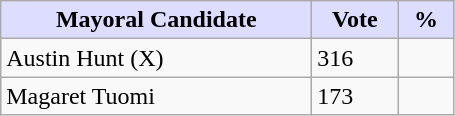<table class="wikitable">
<tr>
<th style="background:#ddf; width:200px;">Mayoral Candidate</th>
<th style="background:#ddf; width:50px;">Vote</th>
<th style="background:#ddf; width:30px;">%</th>
</tr>
<tr>
<td>Austin Hunt (X)</td>
<td>316</td>
<td></td>
</tr>
<tr>
<td>Magaret Tuomi</td>
<td>173</td>
<td></td>
</tr>
</table>
